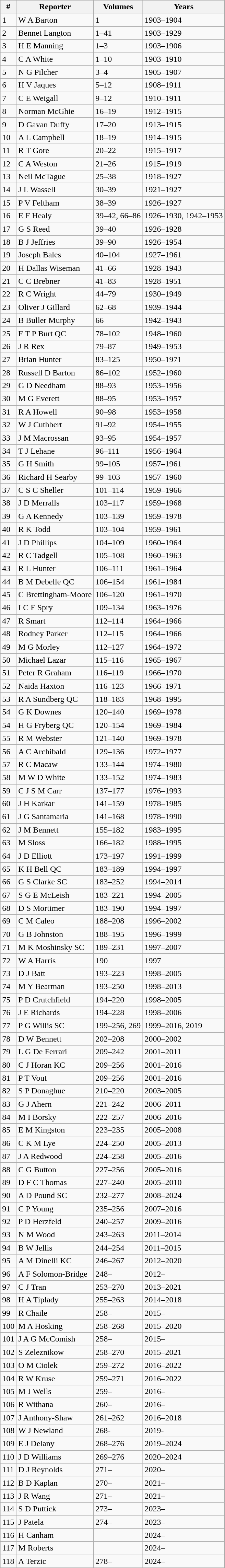<table class="wikitable">
<tr>
<th>#</th>
<th>Reporter</th>
<th>Volumes</th>
<th>Years</th>
</tr>
<tr>
<td>1</td>
<td>W A Barton</td>
<td>1</td>
<td>1903–1904</td>
</tr>
<tr>
<td>2</td>
<td>Bennet Langton</td>
<td>1–41</td>
<td>1903–1929</td>
</tr>
<tr>
<td>3</td>
<td>H E Manning</td>
<td>1–3</td>
<td>1903–1906</td>
</tr>
<tr>
<td>4</td>
<td>C A White</td>
<td>1–10</td>
<td>1903–1910</td>
</tr>
<tr>
<td>5</td>
<td>N G Pilcher</td>
<td>3–4</td>
<td>1905–1907</td>
</tr>
<tr>
<td>6</td>
<td>H V Jaques</td>
<td>5–12</td>
<td>1908–1911</td>
</tr>
<tr>
<td>7</td>
<td>C E Weigall</td>
<td>9–12</td>
<td>1910–1911</td>
</tr>
<tr>
<td>8</td>
<td>Norman McGhie</td>
<td>16–19</td>
<td>1912–1915</td>
</tr>
<tr>
<td>9</td>
<td>D Gavan Duffy</td>
<td>17–20</td>
<td>1913–1915</td>
</tr>
<tr>
<td>10</td>
<td>A L Campbell</td>
<td>18–19</td>
<td>1914–1915</td>
</tr>
<tr>
<td>11</td>
<td>R T Gore</td>
<td>20–22</td>
<td>1915–1917</td>
</tr>
<tr>
<td>12</td>
<td>C A Weston</td>
<td>21–26</td>
<td>1915–1919</td>
</tr>
<tr>
<td>13</td>
<td>Neil McTague</td>
<td>25–38</td>
<td>1918–1927</td>
</tr>
<tr>
<td>14</td>
<td>J L Wassell</td>
<td>30–39</td>
<td>1921–1927</td>
</tr>
<tr>
<td>15</td>
<td>P V Feltham</td>
<td>38–39</td>
<td>1926–1927</td>
</tr>
<tr>
<td>16</td>
<td>E F Healy</td>
<td>39–42, 66–86</td>
<td>1926–1930, 1942–1953</td>
</tr>
<tr>
<td>17</td>
<td>G S Reed</td>
<td>39–40</td>
<td>1926–1928</td>
</tr>
<tr>
<td>18</td>
<td>B J Jeffries</td>
<td>39–90</td>
<td>1926–1954</td>
</tr>
<tr>
<td>19</td>
<td>Joseph Bales</td>
<td>40–104</td>
<td>1927–1961</td>
</tr>
<tr>
<td>20</td>
<td>H Dallas Wiseman</td>
<td>41–66</td>
<td>1928–1943</td>
</tr>
<tr>
<td>21</td>
<td>C C Brebner</td>
<td>41–83</td>
<td>1928–1951</td>
</tr>
<tr>
<td>22</td>
<td>R C Wright</td>
<td>44–79</td>
<td>1930–1949</td>
</tr>
<tr>
<td>23</td>
<td>Oliver J Gillard</td>
<td>62–68</td>
<td>1939–1944</td>
</tr>
<tr>
<td>24</td>
<td>B Buller Murphy</td>
<td>66</td>
<td>1942–1943</td>
</tr>
<tr>
<td>25</td>
<td>F T P Burt QC</td>
<td>78–102</td>
<td>1948–1960</td>
</tr>
<tr>
<td>26</td>
<td>J R Rex</td>
<td>79–87</td>
<td>1949–1953</td>
</tr>
<tr>
<td>27</td>
<td>Brian Hunter</td>
<td>83–125</td>
<td>1950–1971</td>
</tr>
<tr>
<td>28</td>
<td>Russell D Barton</td>
<td>86–102</td>
<td>1952–1960</td>
</tr>
<tr>
<td>29</td>
<td>G D Needham</td>
<td>88–93</td>
<td>1953–1956</td>
</tr>
<tr>
<td>30</td>
<td>M G Everett</td>
<td>88–95</td>
<td>1953–1957</td>
</tr>
<tr>
<td>31</td>
<td>R A Howell</td>
<td>90–98</td>
<td>1953–1958</td>
</tr>
<tr>
<td>32</td>
<td>W J Cuthbert</td>
<td>91–92</td>
<td>1954–1955</td>
</tr>
<tr>
<td>33</td>
<td>J M Macrossan</td>
<td>93–95</td>
<td>1954–1957</td>
</tr>
<tr>
<td>34</td>
<td>T J Lehane</td>
<td>96–111</td>
<td>1956–1964</td>
</tr>
<tr>
<td>35</td>
<td>G H Smith</td>
<td>99–105</td>
<td>1957–1961</td>
</tr>
<tr>
<td>36</td>
<td>Richard H Searby</td>
<td>99–103</td>
<td>1957–1960</td>
</tr>
<tr>
<td>37</td>
<td>C S C Sheller</td>
<td>101–114</td>
<td>1959–1966</td>
</tr>
<tr>
<td>38</td>
<td>J D Merralls</td>
<td>103–117</td>
<td>1959–1968</td>
</tr>
<tr>
<td>39</td>
<td>G A Kennedy</td>
<td>103–139</td>
<td>1959–1978</td>
</tr>
<tr>
<td>40</td>
<td>R K Todd</td>
<td>103–104</td>
<td>1959–1961</td>
</tr>
<tr>
<td>41</td>
<td>J D Phillips</td>
<td>104–109</td>
<td>1960–1964</td>
</tr>
<tr>
<td>42</td>
<td>R C Tadgell</td>
<td>105–108</td>
<td>1960–1963</td>
</tr>
<tr>
<td>43</td>
<td>R L Hunter</td>
<td>106–111</td>
<td>1961–1964</td>
</tr>
<tr>
<td>44</td>
<td>B M Debelle QC</td>
<td>106–154</td>
<td>1961–1984</td>
</tr>
<tr>
<td>45</td>
<td>C Brettingham-Moore</td>
<td>106–120</td>
<td>1961–1970</td>
</tr>
<tr>
<td>46</td>
<td>I C F Spry</td>
<td>109–134</td>
<td>1963–1976</td>
</tr>
<tr>
<td>47</td>
<td>R Smart</td>
<td>112–114</td>
<td>1964–1966</td>
</tr>
<tr>
<td>48</td>
<td>Rodney Parker</td>
<td>112–115</td>
<td>1964–1966</td>
</tr>
<tr>
<td>49</td>
<td>M G Morley</td>
<td>112–127</td>
<td>1964–1972</td>
</tr>
<tr>
<td>50</td>
<td>Michael Lazar</td>
<td>115–116</td>
<td>1965–1967</td>
</tr>
<tr>
<td>51</td>
<td>Peter R Graham</td>
<td>116–119</td>
<td>1966–1970</td>
</tr>
<tr>
<td>52</td>
<td>Naida Haxton</td>
<td>116–123</td>
<td>1966–1971</td>
</tr>
<tr>
<td>53</td>
<td>R A Sundberg QC</td>
<td>118–183</td>
<td>1968–1995</td>
</tr>
<tr>
<td>54</td>
<td>G K Downes</td>
<td>120–140</td>
<td>1969–1978</td>
</tr>
<tr>
<td>54</td>
<td>H G Fryberg QC</td>
<td>120–154</td>
<td>1969–1984</td>
</tr>
<tr>
<td>55</td>
<td>R M Webster</td>
<td>121–140</td>
<td>1969–1978</td>
</tr>
<tr>
<td>56</td>
<td>A C Archibald</td>
<td>129–136</td>
<td>1972–1977</td>
</tr>
<tr>
<td>57</td>
<td>R C Macaw</td>
<td>133–144</td>
<td>1974–1980</td>
</tr>
<tr>
<td>58</td>
<td>M W D White</td>
<td>133–152</td>
<td>1974–1983</td>
</tr>
<tr>
<td>59</td>
<td>C J S M Carr</td>
<td>137–177</td>
<td>1976–1993</td>
</tr>
<tr>
<td>60</td>
<td>J H Karkar</td>
<td>141–159</td>
<td>1978–1985</td>
</tr>
<tr>
<td>61</td>
<td>J G Santamaria</td>
<td>141–168</td>
<td>1978–1990</td>
</tr>
<tr>
<td>62</td>
<td>J M Bennett</td>
<td>155–182</td>
<td>1983–1995</td>
</tr>
<tr>
<td>63</td>
<td>M Sloss</td>
<td>166–182</td>
<td>1988–1995</td>
</tr>
<tr>
<td>64</td>
<td>J D Elliott</td>
<td>173–197</td>
<td>1991–1999</td>
</tr>
<tr>
<td>65</td>
<td>K H Bell QC</td>
<td>183–189</td>
<td>1994–1997</td>
</tr>
<tr>
<td>66</td>
<td>G S Clarke SC</td>
<td>183–252</td>
<td>1994–2014</td>
</tr>
<tr>
<td>67</td>
<td>S G E McLeish</td>
<td>183–221</td>
<td>1994–2005</td>
</tr>
<tr>
<td>68</td>
<td>D S Mortimer</td>
<td>183–190</td>
<td>1994–1997</td>
</tr>
<tr>
<td>69</td>
<td>C M Caleo</td>
<td>188–208</td>
<td>1996–2002</td>
</tr>
<tr>
<td>70</td>
<td>G B Johnston</td>
<td>188–195</td>
<td>1996–1999</td>
</tr>
<tr>
<td>71</td>
<td>M K Moshinsky SC</td>
<td>189–231</td>
<td>1997–2007</td>
</tr>
<tr>
<td>72</td>
<td>W A Harris</td>
<td>190</td>
<td>1997</td>
</tr>
<tr>
<td>73</td>
<td>D J Batt</td>
<td>193–223</td>
<td>1998–2005</td>
</tr>
<tr>
<td>74</td>
<td>M Y Bearman</td>
<td>193–250</td>
<td>1998–2013</td>
</tr>
<tr>
<td>75</td>
<td>P D Crutchfield</td>
<td>194–220</td>
<td>1998–2005</td>
</tr>
<tr>
<td>76</td>
<td>J E Richards</td>
<td>194–228</td>
<td>1998–2006</td>
</tr>
<tr>
<td>77</td>
<td>P G Willis SC</td>
<td>199–256, 269</td>
<td>1999–2016, 2019</td>
</tr>
<tr>
<td>78</td>
<td>D W Bennett</td>
<td>202–208</td>
<td>2000–2002</td>
</tr>
<tr>
<td>79</td>
<td>L G De Ferrari</td>
<td>209–242</td>
<td>2001–2011</td>
</tr>
<tr>
<td>80</td>
<td>C J Horan KC</td>
<td>209–256</td>
<td>2001–2016</td>
</tr>
<tr>
<td>81</td>
<td>P T Vout</td>
<td>209–256</td>
<td>2001–2016</td>
</tr>
<tr>
<td>82</td>
<td>S P Donaghue</td>
<td>210–220</td>
<td>2003–2005</td>
</tr>
<tr>
<td>83</td>
<td>G J Ahern</td>
<td>221–242</td>
<td>2006–2011</td>
</tr>
<tr>
<td>84</td>
<td>M I Borsky</td>
<td>222–257</td>
<td>2006–2016</td>
</tr>
<tr>
<td>85</td>
<td>E M Kingston</td>
<td>223–235</td>
<td>2005–2008</td>
</tr>
<tr>
<td>86</td>
<td>C K M Lye</td>
<td>224–250</td>
<td>2005–2013</td>
</tr>
<tr>
<td>87</td>
<td>J A Redwood</td>
<td>224–258</td>
<td>2005–2016</td>
</tr>
<tr>
<td>88</td>
<td>C G Button</td>
<td>227–256</td>
<td>2005–2016</td>
</tr>
<tr>
<td>89</td>
<td>D F C Thomas</td>
<td>227–240</td>
<td>2005–2010</td>
</tr>
<tr>
<td>90</td>
<td>A D Pound SC</td>
<td>232–277</td>
<td>2008–2024</td>
</tr>
<tr>
<td>91</td>
<td>C P Young</td>
<td>235–256</td>
<td>2007–2016</td>
</tr>
<tr>
<td>92</td>
<td>P D Herzfeld</td>
<td>240–257</td>
<td>2009–2016</td>
</tr>
<tr>
<td>93</td>
<td>N M Wood</td>
<td>243–263</td>
<td>2011–2014</td>
</tr>
<tr>
<td>94</td>
<td>B W Jellis</td>
<td>244–254</td>
<td>2011–2015</td>
</tr>
<tr>
<td>95</td>
<td>A M Dinelli KC</td>
<td>246–267</td>
<td>2012–2020</td>
</tr>
<tr>
<td>96</td>
<td>A F Solomon-Bridge</td>
<td>248–</td>
<td>2012–</td>
</tr>
<tr>
<td>97</td>
<td>C J Tran</td>
<td>253–270</td>
<td>2013–2021</td>
</tr>
<tr>
<td>98</td>
<td>H A Tiplady</td>
<td>255–263</td>
<td>2014–2018</td>
</tr>
<tr>
<td>99</td>
<td>R Chaile</td>
<td>258–</td>
<td>2015–</td>
</tr>
<tr>
<td>100</td>
<td>M A Hosking</td>
<td>258–268</td>
<td>2015–2020</td>
</tr>
<tr>
<td>101</td>
<td>J A G McComish</td>
<td>258–</td>
<td>2015–</td>
</tr>
<tr>
<td>102</td>
<td>S Zeleznikow</td>
<td>258–270</td>
<td>2015–2021</td>
</tr>
<tr>
<td>103</td>
<td>O M Ciolek</td>
<td>259–272</td>
<td>2016–2022</td>
</tr>
<tr>
<td>104</td>
<td>R W Kruse</td>
<td>259–271</td>
<td>2016–2022</td>
</tr>
<tr>
<td>105</td>
<td>M J Wells</td>
<td>259–</td>
<td>2016–</td>
</tr>
<tr>
<td>106</td>
<td>R Withana</td>
<td>260–</td>
<td>2016–</td>
</tr>
<tr>
<td>107</td>
<td>J Anthony-Shaw</td>
<td>261–262</td>
<td>2016–2018</td>
</tr>
<tr>
<td>108</td>
<td>W J Newland</td>
<td>268-</td>
<td>2019-</td>
</tr>
<tr>
<td>109</td>
<td>E J Delany</td>
<td>268–276</td>
<td>2019–2024</td>
</tr>
<tr>
<td>110</td>
<td>J D Williams</td>
<td>269–276</td>
<td>2020–2024</td>
</tr>
<tr>
<td>111</td>
<td>D J Reynolds</td>
<td>271–</td>
<td>2020–</td>
</tr>
<tr>
<td>112</td>
<td>B D Kaplan</td>
<td>270–</td>
<td>2021–</td>
</tr>
<tr>
<td>113</td>
<td>J R Wang</td>
<td>271–</td>
<td>2021–</td>
</tr>
<tr>
<td>114</td>
<td>S D Puttick</td>
<td>273–</td>
<td>2023–</td>
</tr>
<tr>
<td>115</td>
<td>J Patela</td>
<td>274–</td>
<td>2023–</td>
</tr>
<tr>
<td>116</td>
<td>H Canham</td>
<td></td>
<td>2024–</td>
</tr>
<tr>
<td>117</td>
<td>M Roberts</td>
<td></td>
<td>2024–</td>
</tr>
<tr>
<td>118</td>
<td>A Terzic</td>
<td>278–</td>
<td>2024–</td>
</tr>
</table>
